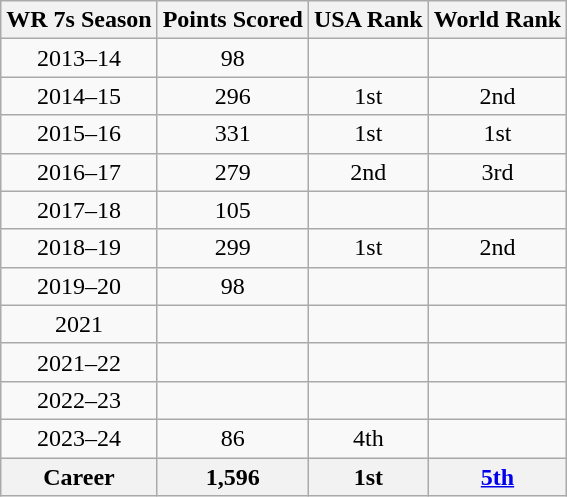<table class="wikitable" style="text-align:center">
<tr>
<th>WR 7s Season</th>
<th>Points Scored</th>
<th>USA Rank</th>
<th>World Rank</th>
</tr>
<tr>
<td>2013–14</td>
<td>98</td>
<td></td>
<td></td>
</tr>
<tr>
<td>2014–15</td>
<td>296</td>
<td>1st</td>
<td>2nd</td>
</tr>
<tr>
<td>2015–16</td>
<td>331</td>
<td>1st</td>
<td>1st</td>
</tr>
<tr>
<td>2016–17</td>
<td>279</td>
<td>2nd</td>
<td>3rd</td>
</tr>
<tr>
<td>2017–18</td>
<td>105</td>
<td></td>
<td></td>
</tr>
<tr>
<td>2018–19</td>
<td>299</td>
<td>1st</td>
<td>2nd</td>
</tr>
<tr>
<td>2019–20</td>
<td>98</td>
<td></td>
<td></td>
</tr>
<tr>
<td>2021</td>
<td></td>
<td></td>
<td></td>
</tr>
<tr>
<td>2021–22</td>
<td></td>
<td></td>
<td></td>
</tr>
<tr>
<td>2022–23</td>
<td></td>
<td></td>
<td></td>
</tr>
<tr>
<td>2023–24</td>
<td>86</td>
<td>4th</td>
<td></td>
</tr>
<tr>
<th>Career</th>
<th>1,596</th>
<th>1st</th>
<th><a href='#'>5th</a></th>
</tr>
</table>
